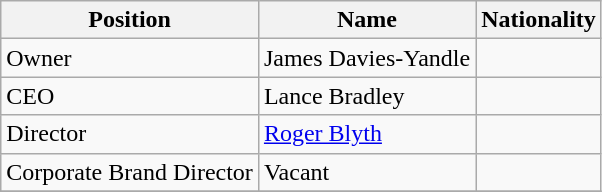<table class="wikitable">
<tr>
<th>Position</th>
<th>Name</th>
<th>Nationality</th>
</tr>
<tr>
<td>Owner</td>
<td>James Davies-Yandle</td>
<td></td>
</tr>
<tr>
<td>CEO</td>
<td>Lance Bradley</td>
<td></td>
</tr>
<tr>
<td>Director</td>
<td><a href='#'>Roger Blyth</a></td>
<td></td>
</tr>
<tr>
<td>Corporate Brand Director</td>
<td>Vacant</td>
<td></td>
</tr>
<tr>
</tr>
</table>
